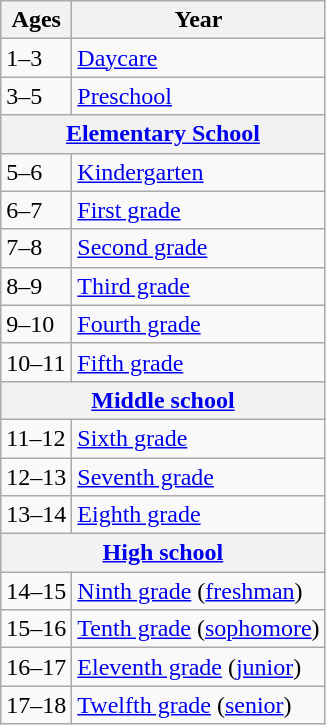<table class="wikitable floatright">
<tr>
<th>Ages</th>
<th>Year</th>
</tr>
<tr>
<td>1–3</td>
<td><a href='#'>Daycare</a></td>
</tr>
<tr>
<td>3–5</td>
<td><a href='#'>Preschool</a></td>
</tr>
<tr>
<th colspan="2"><a href='#'>Elementary School</a></th>
</tr>
<tr>
<td>5–6</td>
<td><a href='#'>Kindergarten</a></td>
</tr>
<tr>
<td>6–7</td>
<td><a href='#'>First grade</a></td>
</tr>
<tr>
<td>7–8</td>
<td><a href='#'>Second grade</a></td>
</tr>
<tr>
<td>8–9</td>
<td><a href='#'>Third grade</a></td>
</tr>
<tr>
<td>9–10</td>
<td><a href='#'>Fourth grade</a></td>
</tr>
<tr>
<td>10–11</td>
<td><a href='#'>Fifth grade</a></td>
</tr>
<tr>
<th colspan="2"><a href='#'>Middle school</a></th>
</tr>
<tr>
<td>11–12</td>
<td><a href='#'>Sixth grade</a></td>
</tr>
<tr>
<td>12–13</td>
<td><a href='#'>Seventh grade</a></td>
</tr>
<tr>
<td>13–14</td>
<td><a href='#'>Eighth grade</a></td>
</tr>
<tr>
<th colspan="2"><a href='#'>High school</a></th>
</tr>
<tr>
<td>14–15</td>
<td><a href='#'>Ninth grade</a> (<a href='#'>freshman</a>)</td>
</tr>
<tr>
<td>15–16</td>
<td><a href='#'>Tenth grade</a> (<a href='#'>sophomore</a>)</td>
</tr>
<tr>
<td>16–17</td>
<td><a href='#'>Eleventh grade</a> (<a href='#'>junior</a>)</td>
</tr>
<tr>
<td>17–18</td>
<td><a href='#'>Twelfth grade</a> (<a href='#'>senior</a>)</td>
</tr>
</table>
